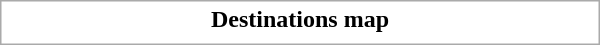<table class="collapsible collapsed" style="border:1px #aaa solid; width:25em; margin:0.2em auto">
<tr>
<th>Destinations map</th>
</tr>
<tr>
<td></td>
</tr>
</table>
